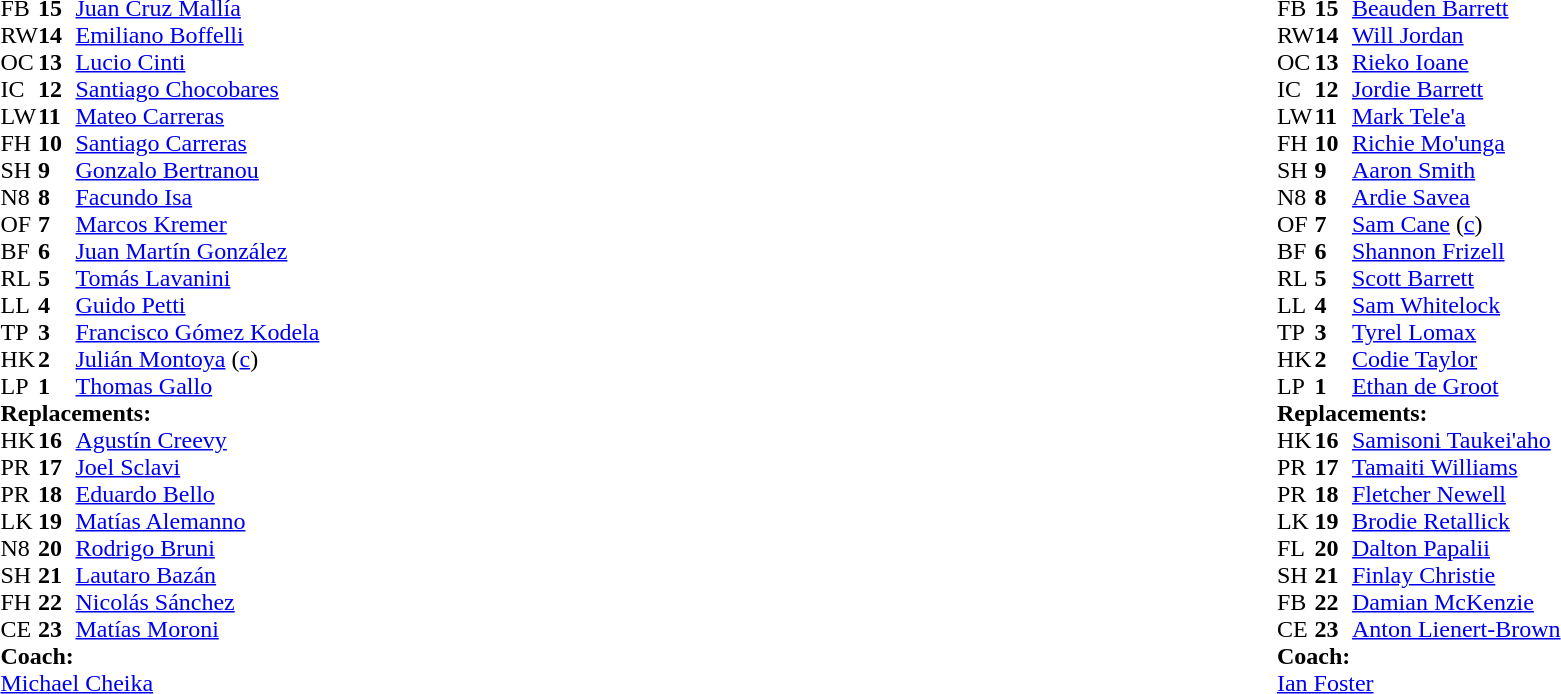<table style="width:100%">
<tr>
<td style="vertical-align:top;width:50%"><br><table style="font-size: 100%" cellspacing="0" cellpadding="0">
<tr>
<th width="25"></th>
<th width="25"></th>
</tr>
<tr>
<td>FB</td>
<td><strong>15</strong></td>
<td><a href='#'>Juan Cruz Mallía</a></td>
</tr>
<tr>
<td>RW</td>
<td><strong>14</strong></td>
<td><a href='#'>Emiliano Boffelli</a></td>
</tr>
<tr>
<td>OC</td>
<td><strong>13</strong></td>
<td><a href='#'>Lucio Cinti</a></td>
</tr>
<tr>
<td>IC</td>
<td><strong>12</strong></td>
<td><a href='#'>Santiago Chocobares</a></td>
<td></td>
<td></td>
</tr>
<tr>
<td>LW</td>
<td><strong>11</strong></td>
<td><a href='#'>Mateo Carreras</a></td>
</tr>
<tr>
<td>FH</td>
<td><strong>10</strong></td>
<td><a href='#'>Santiago Carreras</a></td>
<td></td>
<td></td>
</tr>
<tr>
<td>SH</td>
<td><strong>9</strong></td>
<td><a href='#'>Gonzalo Bertranou</a></td>
<td></td>
<td></td>
</tr>
<tr>
<td>N8</td>
<td><strong>8</strong></td>
<td><a href='#'>Facundo Isa</a></td>
<td></td>
<td colspan=2></td>
<td></td>
</tr>
<tr>
<td>OF</td>
<td><strong>7</strong></td>
<td><a href='#'>Marcos Kremer</a></td>
</tr>
<tr>
<td>BF</td>
<td><strong>6</strong></td>
<td><a href='#'>Juan Martín González</a></td>
</tr>
<tr>
<td>RL</td>
<td><strong>5</strong></td>
<td><a href='#'>Tomás Lavanini</a></td>
<td></td>
<td></td>
</tr>
<tr>
<td>LL</td>
<td><strong>4</strong></td>
<td><a href='#'>Guido Petti</a></td>
</tr>
<tr>
<td>TP</td>
<td><strong>3</strong></td>
<td><a href='#'>Francisco Gómez Kodela</a></td>
<td></td>
<td></td>
</tr>
<tr>
<td>HK</td>
<td><strong>2</strong></td>
<td><a href='#'>Julián Montoya</a> (<a href='#'>c</a>)</td>
<td></td>
<td></td>
</tr>
<tr>
<td>LP</td>
<td><strong>1</strong></td>
<td><a href='#'>Thomas Gallo</a></td>
<td></td>
<td></td>
</tr>
<tr>
<td colspan="3"><strong>Replacements:</strong></td>
</tr>
<tr>
<td>HK</td>
<td><strong>16</strong></td>
<td><a href='#'>Agustín Creevy</a></td>
<td></td>
<td></td>
</tr>
<tr>
<td>PR</td>
<td><strong>17</strong></td>
<td><a href='#'>Joel Sclavi</a></td>
<td></td>
<td></td>
</tr>
<tr>
<td>PR</td>
<td><strong>18</strong></td>
<td><a href='#'>Eduardo Bello</a></td>
<td></td>
<td></td>
</tr>
<tr>
<td>LK</td>
<td><strong>19</strong></td>
<td><a href='#'>Matías Alemanno</a></td>
<td></td>
<td></td>
</tr>
<tr>
<td>N8</td>
<td><strong>20</strong></td>
<td><a href='#'>Rodrigo Bruni</a></td>
<td></td>
<td></td>
<td></td>
<td></td>
</tr>
<tr>
<td>SH</td>
<td><strong>21</strong></td>
<td><a href='#'>Lautaro Bazán</a></td>
<td></td>
<td></td>
</tr>
<tr>
<td>FH</td>
<td><strong>22</strong></td>
<td><a href='#'>Nicolás Sánchez</a></td>
<td></td>
<td></td>
</tr>
<tr>
<td>CE</td>
<td><strong>23</strong></td>
<td><a href='#'>Matías Moroni</a></td>
<td></td>
<td></td>
</tr>
<tr>
<td colspan="3"><strong>Coach:</strong></td>
</tr>
<tr>
<td colspan="3"> <a href='#'>Michael Cheika</a></td>
</tr>
</table>
</td>
<td style="vertical-align:top"></td>
<td style="vertical-align:top;width:50%"><br><table cellspacing="0" cellpadding="0" style="margin:auto">
<tr>
<th width="25"></th>
<th width="25"></th>
</tr>
<tr>
<td>FB</td>
<td><strong>15</strong></td>
<td><a href='#'>Beauden Barrett</a></td>
<td></td>
<td></td>
</tr>
<tr>
<td>RW</td>
<td><strong>14</strong></td>
<td><a href='#'>Will Jordan</a></td>
</tr>
<tr>
<td>OC</td>
<td><strong>13</strong></td>
<td><a href='#'>Rieko Ioane</a></td>
<td></td>
<td></td>
</tr>
<tr>
<td>IC</td>
<td><strong>12</strong></td>
<td><a href='#'>Jordie Barrett</a></td>
</tr>
<tr>
<td>LW</td>
<td><strong>11</strong></td>
<td><a href='#'>Mark Tele'a</a></td>
</tr>
<tr>
<td>FH</td>
<td><strong>10</strong></td>
<td><a href='#'>Richie Mo'unga</a></td>
</tr>
<tr>
<td>SH</td>
<td><strong>9</strong></td>
<td><a href='#'>Aaron Smith</a></td>
<td></td>
<td></td>
</tr>
<tr>
<td>N8</td>
<td><strong>8</strong></td>
<td><a href='#'>Ardie Savea</a></td>
</tr>
<tr>
<td>OF</td>
<td><strong>7</strong></td>
<td><a href='#'>Sam Cane</a> (<a href='#'>c</a>)</td>
<td></td>
<td></td>
</tr>
<tr>
<td>BF</td>
<td><strong>6</strong></td>
<td><a href='#'>Shannon Frizell</a></td>
</tr>
<tr>
<td>RL</td>
<td><strong>5</strong></td>
<td><a href='#'>Scott Barrett</a></td>
<td></td>
</tr>
<tr>
<td>LL</td>
<td><strong>4</strong></td>
<td><a href='#'>Sam Whitelock</a></td>
<td></td>
<td></td>
</tr>
<tr>
<td>TP</td>
<td><strong>3</strong></td>
<td><a href='#'>Tyrel Lomax</a></td>
<td></td>
<td></td>
</tr>
<tr>
<td>HK</td>
<td><strong>2</strong></td>
<td><a href='#'>Codie Taylor</a></td>
<td></td>
<td></td>
</tr>
<tr>
<td>LP</td>
<td><strong>1</strong></td>
<td><a href='#'>Ethan de Groot</a></td>
<td></td>
<td></td>
</tr>
<tr>
<td colspan="3"><strong>Replacements:</strong></td>
</tr>
<tr>
<td>HK</td>
<td><strong>16</strong></td>
<td><a href='#'>Samisoni Taukei'aho</a></td>
<td></td>
<td></td>
</tr>
<tr>
<td>PR</td>
<td><strong>17</strong></td>
<td><a href='#'>Tamaiti Williams</a></td>
<td></td>
<td></td>
</tr>
<tr>
<td>PR</td>
<td><strong>18</strong></td>
<td><a href='#'>Fletcher Newell</a></td>
<td></td>
<td></td>
</tr>
<tr>
<td>LK</td>
<td><strong>19</strong></td>
<td><a href='#'>Brodie Retallick</a></td>
<td></td>
<td></td>
</tr>
<tr>
<td>FL</td>
<td><strong>20</strong></td>
<td><a href='#'>Dalton Papalii</a></td>
<td></td>
<td></td>
</tr>
<tr>
<td>SH</td>
<td><strong>21</strong></td>
<td><a href='#'>Finlay Christie</a></td>
<td></td>
<td></td>
</tr>
<tr>
<td>FB</td>
<td><strong>22</strong></td>
<td><a href='#'>Damian McKenzie</a></td>
<td></td>
<td></td>
</tr>
<tr>
<td>CE</td>
<td><strong>23</strong></td>
<td><a href='#'>Anton Lienert-Brown</a></td>
<td></td>
<td></td>
</tr>
<tr>
<td colspan="3"><strong>Coach:</strong></td>
</tr>
<tr>
<td colspan="3"> <a href='#'>Ian Foster</a></td>
</tr>
</table>
</td>
</tr>
</table>
